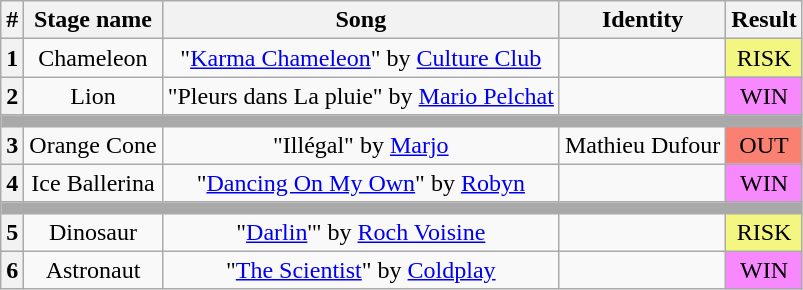<table class="wikitable plainrowheaders" style="text-align: center;">
<tr>
<th>#</th>
<th>Stage name</th>
<th>Song</th>
<th>Identity</th>
<th>Result</th>
</tr>
<tr>
<th>1</th>
<td>Chameleon</td>
<td>"<a href='#'>Karma Chameleon</a>" by <a href='#'>Culture Club</a></td>
<td></td>
<td bgcolor="F3F781">RISK</td>
</tr>
<tr>
<th>2</th>
<td>Lion</td>
<td>"Pleurs dans La pluie" by <a href='#'>Mario Pelchat</a></td>
<td></td>
<td bgcolor="F888FD">WIN</td>
</tr>
<tr>
<th colspan="5" style="background:darkgrey"></th>
</tr>
<tr>
<th>3</th>
<td>Orange Cone</td>
<td>"Illégal" by <a href='#'>Marjo</a></td>
<td>Mathieu Dufour</td>
<td bgcolor="salmon">OUT</td>
</tr>
<tr>
<th>4</th>
<td>Ice Ballerina</td>
<td>"<a href='#'>Dancing On My Own</a>" by <a href='#'>Robyn</a></td>
<td></td>
<td bgcolor="F888FD">WIN</td>
</tr>
<tr>
<th colspan="5" style="background:darkgrey"></th>
</tr>
<tr>
<th>5</th>
<td>Dinosaur</td>
<td>"<a href='#'>Darlin</a>'" by <a href='#'>Roch Voisine</a></td>
<td></td>
<td bgcolor="F3F781">RISK</td>
</tr>
<tr>
<th>6</th>
<td>Astronaut</td>
<td>"<a href='#'>The Scientist</a>" by <a href='#'>Coldplay</a></td>
<td></td>
<td bgcolor="F888FD">WIN</td>
</tr>
</table>
